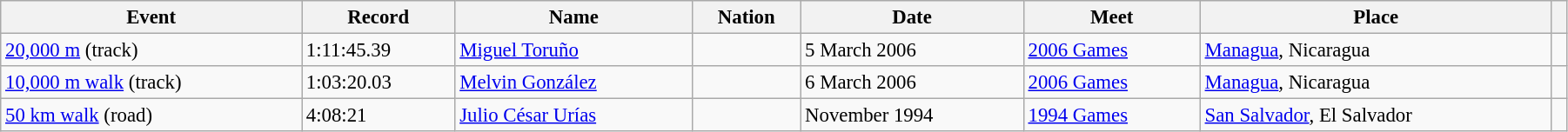<table class="wikitable" style="font-size:95%; width: 95%;">
<tr>
<th>Event</th>
<th>Record</th>
<th>Name</th>
<th>Nation</th>
<th>Date</th>
<th>Meet</th>
<th>Place</th>
<th></th>
</tr>
<tr>
<td><a href='#'>20,000 m</a> (track)</td>
<td>1:11:45.39</td>
<td><a href='#'>Miguel Toruño</a></td>
<td></td>
<td>5 March 2006</td>
<td><a href='#'>2006 Games</a></td>
<td><a href='#'>Managua</a>, Nicaragua</td>
<td></td>
</tr>
<tr>
<td><a href='#'>10,000 m walk</a> (track)</td>
<td>1:03:20.03</td>
<td><a href='#'>Melvin González</a></td>
<td></td>
<td>6 March 2006</td>
<td><a href='#'>2006 Games</a></td>
<td><a href='#'>Managua</a>, Nicaragua</td>
<td></td>
</tr>
<tr>
<td><a href='#'>50 km walk</a> (road)</td>
<td>4:08:21</td>
<td><a href='#'>Julio César Urías</a></td>
<td></td>
<td>November 1994</td>
<td><a href='#'>1994 Games</a></td>
<td><a href='#'>San Salvador</a>, El Salvador</td>
<td></td>
</tr>
</table>
